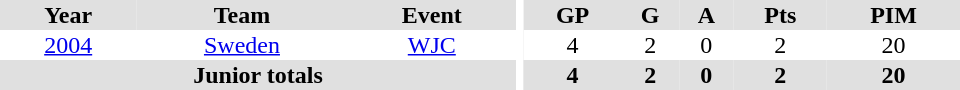<table border="0" cellpadding="1" cellspacing="0" ID="Table3" style="text-align:center; width:40em">
<tr ALIGN="center" bgcolor="#e0e0e0">
<th>Year</th>
<th>Team</th>
<th>Event</th>
<th rowspan="99" bgcolor="#ffffff"></th>
<th>GP</th>
<th>G</th>
<th>A</th>
<th>Pts</th>
<th>PIM</th>
</tr>
<tr>
<td><a href='#'>2004</a></td>
<td><a href='#'>Sweden</a></td>
<td><a href='#'>WJC</a></td>
<td>4</td>
<td>2</td>
<td>0</td>
<td>2</td>
<td>20</td>
</tr>
<tr bgcolor="#e0e0e0">
<th colspan="3">Junior totals</th>
<th>4</th>
<th>2</th>
<th>0</th>
<th>2</th>
<th>20</th>
</tr>
</table>
